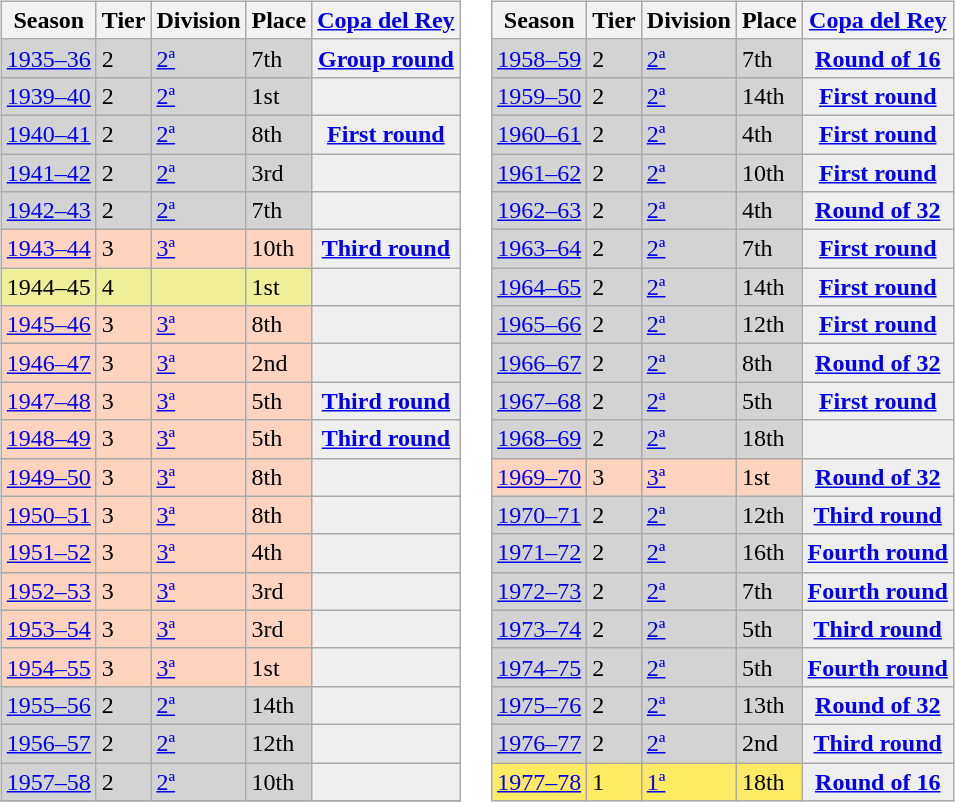<table>
<tr>
<td style="vertical-align:top;"><br><table class="wikitable">
<tr style="background:#f0f6fa;">
<th>Season</th>
<th>Tier</th>
<th>Division</th>
<th>Place</th>
<th><a href='#'>Copa del Rey</a></th>
</tr>
<tr>
<td style="background:#D3D3D3;"><a href='#'>1935–36</a></td>
<td style="background:#D3D3D3;">2</td>
<td style="background:#D3D3D3;"><a href='#'>2ª</a></td>
<td style="background:#D3D3D3;">7th</td>
<th style="background:#efefef;"><a href='#'>Group round</a></th>
</tr>
<tr>
<td style="background:#D3D3D3;"><a href='#'>1939–40</a></td>
<td style="background:#D3D3D3;">2</td>
<td style="background:#D3D3D3;"><a href='#'>2ª</a></td>
<td style="background:#D3D3D3;">1st</td>
<th style="background:#efefef;"></th>
</tr>
<tr>
<td style="background:#D3D3D3;"><a href='#'>1940–41</a></td>
<td style="background:#D3D3D3;">2</td>
<td style="background:#D3D3D3;"><a href='#'>2ª</a></td>
<td style="background:#D3D3D3;">8th</td>
<th style="background:#efefef;"><a href='#'>First round</a></th>
</tr>
<tr>
<td style="background:#D3D3D3;"><a href='#'>1941–42</a></td>
<td style="background:#D3D3D3;">2</td>
<td style="background:#D3D3D3;"><a href='#'>2ª</a></td>
<td style="background:#D3D3D3;">3rd</td>
<th style="background:#efefef;"></th>
</tr>
<tr>
<td style="background:#D3D3D3;"><a href='#'>1942–43</a></td>
<td style="background:#D3D3D3;">2</td>
<td style="background:#D3D3D3;"><a href='#'>2ª</a></td>
<td style="background:#D3D3D3;">7th</td>
<th style="background:#efefef;"></th>
</tr>
<tr>
<td style="background:#FFD3BD;"><a href='#'>1943–44</a></td>
<td style="background:#FFD3BD;">3</td>
<td style="background:#FFD3BD;"><a href='#'>3ª</a></td>
<td style="background:#FFD3BD;">10th</td>
<th style="background:#efefef;"><a href='#'>Third round</a></th>
</tr>
<tr>
<td style="background:#EFEF99;">1944–45</td>
<td style="background:#EFEF99;">4</td>
<td style="background:#EFEF99;"></td>
<td style="background:#EFEF99;">1st</td>
<th style="background:#efefef;"></th>
</tr>
<tr>
<td style="background:#FFD3BD;"><a href='#'>1945–46</a></td>
<td style="background:#FFD3BD;">3</td>
<td style="background:#FFD3BD;"><a href='#'>3ª</a></td>
<td style="background:#FFD3BD;">8th</td>
<th style="background:#efefef;"></th>
</tr>
<tr>
<td style="background:#FFD3BD;"><a href='#'>1946–47</a></td>
<td style="background:#FFD3BD;">3</td>
<td style="background:#FFD3BD;"><a href='#'>3ª</a></td>
<td style="background:#FFD3BD;">2nd</td>
<th style="background:#efefef;"></th>
</tr>
<tr>
<td style="background:#FFD3BD;"><a href='#'>1947–48</a></td>
<td style="background:#FFD3BD;">3</td>
<td style="background:#FFD3BD;"><a href='#'>3ª</a></td>
<td style="background:#FFD3BD;">5th</td>
<th style="background:#efefef;"><a href='#'>Third round</a></th>
</tr>
<tr>
<td style="background:#FFD3BD;"><a href='#'>1948–49</a></td>
<td style="background:#FFD3BD;">3</td>
<td style="background:#FFD3BD;"><a href='#'>3ª</a></td>
<td style="background:#FFD3BD;">5th</td>
<th style="background:#efefef;"><a href='#'>Third round</a></th>
</tr>
<tr>
<td style="background:#FFD3BD;"><a href='#'>1949–50</a></td>
<td style="background:#FFD3BD;">3</td>
<td style="background:#FFD3BD;"><a href='#'>3ª</a></td>
<td style="background:#FFD3BD;">8th</td>
<th style="background:#efefef;"></th>
</tr>
<tr>
<td style="background:#FFD3BD;"><a href='#'>1950–51</a></td>
<td style="background:#FFD3BD;">3</td>
<td style="background:#FFD3BD;"><a href='#'>3ª</a></td>
<td style="background:#FFD3BD;">8th</td>
<th style="background:#efefef;"></th>
</tr>
<tr>
<td style="background:#FFD3BD;"><a href='#'>1951–52</a></td>
<td style="background:#FFD3BD;">3</td>
<td style="background:#FFD3BD;"><a href='#'>3ª</a></td>
<td style="background:#FFD3BD;">4th</td>
<th style="background:#efefef;"></th>
</tr>
<tr>
<td style="background:#FFD3BD;"><a href='#'>1952–53</a></td>
<td style="background:#FFD3BD;">3</td>
<td style="background:#FFD3BD;"><a href='#'>3ª</a></td>
<td style="background:#FFD3BD;">3rd</td>
<th style="background:#efefef;"></th>
</tr>
<tr>
<td style="background:#FFD3BD;"><a href='#'>1953–54</a></td>
<td style="background:#FFD3BD;">3</td>
<td style="background:#FFD3BD;"><a href='#'>3ª</a></td>
<td style="background:#FFD3BD;">3rd</td>
<th style="background:#efefef;"></th>
</tr>
<tr>
<td style="background:#FFD3BD;"><a href='#'>1954–55</a></td>
<td style="background:#FFD3BD;">3</td>
<td style="background:#FFD3BD;"><a href='#'>3ª</a></td>
<td style="background:#FFD3BD;">1st</td>
<th style="background:#efefef;"></th>
</tr>
<tr>
<td style="background:#D3D3D3;"><a href='#'>1955–56</a></td>
<td style="background:#D3D3D3;">2</td>
<td style="background:#D3D3D3;"><a href='#'>2ª</a></td>
<td style="background:#D3D3D3;">14th</td>
<th style="background:#efefef;"></th>
</tr>
<tr>
<td style="background:#D3D3D3;"><a href='#'>1956–57</a></td>
<td style="background:#D3D3D3;">2</td>
<td style="background:#D3D3D3;"><a href='#'>2ª</a></td>
<td style="background:#D3D3D3;">12th</td>
<th style="background:#efefef;"></th>
</tr>
<tr>
<td style="background:#D3D3D3;"><a href='#'>1957–58</a></td>
<td style="background:#D3D3D3;">2</td>
<td style="background:#D3D3D3;"><a href='#'>2ª</a></td>
<td style="background:#D3D3D3;">10th</td>
<th style="background:#efefef;"></th>
</tr>
<tr>
</tr>
</table>
</td>
<td style="vertical-align:top;"><br><table class="wikitable">
<tr style="background:#f0f6fa;">
<th>Season</th>
<th>Tier</th>
<th>Division</th>
<th>Place</th>
<th><a href='#'>Copa del Rey</a></th>
</tr>
<tr>
<td style="background:#D3D3D3;"><a href='#'>1958–59</a></td>
<td style="background:#D3D3D3;">2</td>
<td style="background:#D3D3D3;"><a href='#'>2ª</a></td>
<td style="background:#D3D3D3;">7th</td>
<th style="background:#efefef;"><a href='#'>Round of 16</a></th>
</tr>
<tr>
<td style="background:#D3D3D3;"><a href='#'>1959–50</a></td>
<td style="background:#D3D3D3;">2</td>
<td style="background:#D3D3D3;"><a href='#'>2ª</a></td>
<td style="background:#D3D3D3;">14th</td>
<th style="background:#efefef;"><a href='#'>First round</a></th>
</tr>
<tr>
<td style="background:#D3D3D3;"><a href='#'>1960–61</a></td>
<td style="background:#D3D3D3;">2</td>
<td style="background:#D3D3D3;"><a href='#'>2ª</a></td>
<td style="background:#D3D3D3;">4th</td>
<th style="background:#efefef;"><a href='#'>First round</a></th>
</tr>
<tr>
<td style="background:#D3D3D3;"><a href='#'>1961–62</a></td>
<td style="background:#D3D3D3;">2</td>
<td style="background:#D3D3D3;"><a href='#'>2ª</a></td>
<td style="background:#D3D3D3;">10th</td>
<th style="background:#efefef;"><a href='#'>First round</a></th>
</tr>
<tr>
<td style="background:#D3D3D3;"><a href='#'>1962–63</a></td>
<td style="background:#D3D3D3;">2</td>
<td style="background:#D3D3D3;"><a href='#'>2ª</a></td>
<td style="background:#D3D3D3;">4th</td>
<th style="background:#efefef;"><a href='#'>Round of 32</a></th>
</tr>
<tr>
<td style="background:#D3D3D3;"><a href='#'>1963–64</a></td>
<td style="background:#D3D3D3;">2</td>
<td style="background:#D3D3D3;"><a href='#'>2ª</a></td>
<td style="background:#D3D3D3;">7th</td>
<th style="background:#efefef;"><a href='#'>First round</a></th>
</tr>
<tr>
<td style="background:#D3D3D3;"><a href='#'>1964–65</a></td>
<td style="background:#D3D3D3;">2</td>
<td style="background:#D3D3D3;"><a href='#'>2ª</a></td>
<td style="background:#D3D3D3;">14th</td>
<th style="background:#efefef;"><a href='#'>First round</a></th>
</tr>
<tr>
<td style="background:#D3D3D3;"><a href='#'>1965–66</a></td>
<td style="background:#D3D3D3;">2</td>
<td style="background:#D3D3D3;"><a href='#'>2ª</a></td>
<td style="background:#D3D3D3;">12th</td>
<th style="background:#efefef;"><a href='#'>First round</a></th>
</tr>
<tr>
<td style="background:#D3D3D3;"><a href='#'>1966–67</a></td>
<td style="background:#D3D3D3;">2</td>
<td style="background:#D3D3D3;"><a href='#'>2ª</a></td>
<td style="background:#D3D3D3;">8th</td>
<th style="background:#efefef;"><a href='#'>Round of 32</a></th>
</tr>
<tr>
<td style="background:#D3D3D3;"><a href='#'>1967–68</a></td>
<td style="background:#D3D3D3;">2</td>
<td style="background:#D3D3D3;"><a href='#'>2ª</a></td>
<td style="background:#D3D3D3;">5th</td>
<th style="background:#efefef;"><a href='#'>First round</a></th>
</tr>
<tr>
<td style="background:#D3D3D3;"><a href='#'>1968–69</a></td>
<td style="background:#D3D3D3;">2</td>
<td style="background:#D3D3D3;"><a href='#'>2ª</a></td>
<td style="background:#D3D3D3;">18th</td>
<th style="background:#efefef;"></th>
</tr>
<tr>
<td style="background:#FFD3BD;"><a href='#'>1969–70</a></td>
<td style="background:#FFD3BD;">3</td>
<td style="background:#FFD3BD;"><a href='#'>3ª</a></td>
<td style="background:#FFD3BD;">1st</td>
<th style="background:#efefef;"><a href='#'>Round of 32</a></th>
</tr>
<tr>
<td style="background:#D3D3D3;"><a href='#'>1970–71</a></td>
<td style="background:#D3D3D3;">2</td>
<td style="background:#D3D3D3;"><a href='#'>2ª</a></td>
<td style="background:#D3D3D3;">12th</td>
<th style="background:#efefef;"><a href='#'>Third round</a></th>
</tr>
<tr>
<td style="background:#D3D3D3;"><a href='#'>1971–72</a></td>
<td style="background:#D3D3D3;">2</td>
<td style="background:#D3D3D3;"><a href='#'>2ª</a></td>
<td style="background:#D3D3D3;">16th</td>
<th style="background:#efefef;"><a href='#'>Fourth round</a></th>
</tr>
<tr>
<td style="background:#D3D3D3;"><a href='#'>1972–73</a></td>
<td style="background:#D3D3D3;">2</td>
<td style="background:#D3D3D3;"><a href='#'>2ª</a></td>
<td style="background:#D3D3D3;">7th</td>
<th style="background:#efefef;"><a href='#'>Fourth round</a></th>
</tr>
<tr>
<td style="background:#D3D3D3;"><a href='#'>1973–74</a></td>
<td style="background:#D3D3D3;">2</td>
<td style="background:#D3D3D3;"><a href='#'>2ª</a></td>
<td style="background:#D3D3D3;">5th</td>
<th style="background:#efefef;"><a href='#'>Third round</a></th>
</tr>
<tr>
<td style="background:#D3D3D3;"><a href='#'>1974–75</a></td>
<td style="background:#D3D3D3;">2</td>
<td style="background:#D3D3D3;"><a href='#'>2ª</a></td>
<td style="background:#D3D3D3;">5th</td>
<th style="background:#efefef;"><a href='#'>Fourth round</a></th>
</tr>
<tr>
<td style="background:#D3D3D3;"><a href='#'>1975–76</a></td>
<td style="background:#D3D3D3;">2</td>
<td style="background:#D3D3D3;"><a href='#'>2ª</a></td>
<td style="background:#D3D3D3;">13th</td>
<th style="background:#efefef;"><a href='#'>Round of 32</a></th>
</tr>
<tr>
<td style="background:#D3D3D3;"><a href='#'>1976–77</a></td>
<td style="background:#D3D3D3;">2</td>
<td style="background:#D3D3D3;"><a href='#'>2ª</a></td>
<td style="background:#D3D3D3;">2nd</td>
<th style="background:#efefef;"><a href='#'>Third round</a></th>
</tr>
<tr>
<td style="background:#FFEA64;"><a href='#'>1977–78</a></td>
<td style="background:#FFEA64;">1</td>
<td style="background:#FFEA64;"><a href='#'>1ª</a></td>
<td style="background:#FFEA64;">18th</td>
<th style="background:#efefef;"><a href='#'>Round of 16</a></th>
</tr>
</table>
</td>
</tr>
</table>
